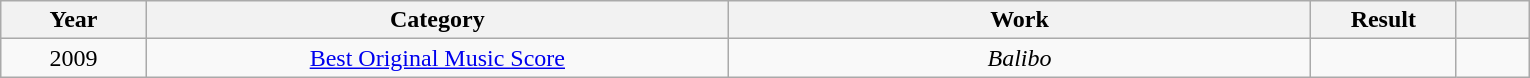<table class="wikitable">
<tr>
<th style="width:5%;">Year</th>
<th style="width:20%;">Category</th>
<th style="width:20%;">Work</th>
<th style="width:5%;">Result</th>
<th style="width:2.5%;"></th>
</tr>
<tr>
<td style="text-align:center;">2009</td>
<td style="text-align:center;"><a href='#'>Best Original Music Score</a></td>
<td style="text-align:center;"><em>Balibo</em></td>
<td></td>
<td style="text-align:center;"></td>
</tr>
</table>
